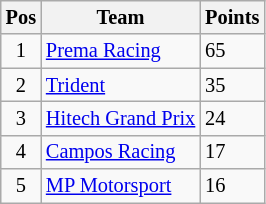<table class="wikitable" style="font-size: 85%;">
<tr>
<th>Pos</th>
<th>Team</th>
<th>Points</th>
</tr>
<tr>
<td align="center">1</td>
<td> <a href='#'>Prema Racing</a></td>
<td>65</td>
</tr>
<tr>
<td align="center">2</td>
<td> <a href='#'>Trident</a></td>
<td>35</td>
</tr>
<tr>
<td align="center">3</td>
<td> <a href='#'>Hitech Grand Prix</a></td>
<td>24</td>
</tr>
<tr>
<td align="center">4</td>
<td> <a href='#'>Campos Racing</a></td>
<td>17</td>
</tr>
<tr>
<td align="center">5</td>
<td> <a href='#'>MP Motorsport</a></td>
<td>16</td>
</tr>
</table>
